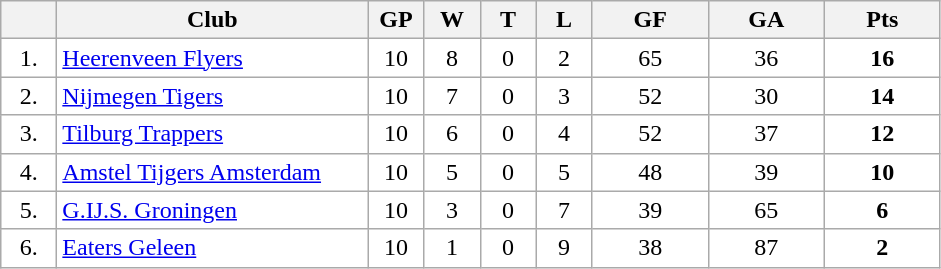<table class="wikitable">
<tr>
<th width="30"></th>
<th width="200">Club</th>
<th width="30">GP</th>
<th width="30">W</th>
<th width="30">T</th>
<th width="30">L</th>
<th width="70">GF</th>
<th width="70">GA</th>
<th width="70">Pts</th>
</tr>
<tr bgcolor="#FFFFFF" align="center">
<td>1.</td>
<td align="left"><a href='#'>Heerenveen Flyers</a></td>
<td>10</td>
<td>8</td>
<td>0</td>
<td>2</td>
<td>65</td>
<td>36</td>
<td><strong>16</strong></td>
</tr>
<tr bgcolor="#FFFFFF" align="center">
<td>2.</td>
<td align="left"><a href='#'>Nijmegen Tigers</a></td>
<td>10</td>
<td>7</td>
<td>0</td>
<td>3</td>
<td>52</td>
<td>30</td>
<td><strong>14</strong></td>
</tr>
<tr bgcolor="#FFFFFF" align="center">
<td>3.</td>
<td align="left"><a href='#'>Tilburg Trappers</a></td>
<td>10</td>
<td>6</td>
<td>0</td>
<td>4</td>
<td>52</td>
<td>37</td>
<td><strong>12</strong></td>
</tr>
<tr bgcolor="#FFFFFF" align="center">
<td>4.</td>
<td align="left"><a href='#'>Amstel Tijgers Amsterdam</a></td>
<td>10</td>
<td>5</td>
<td>0</td>
<td>5</td>
<td>48</td>
<td>39</td>
<td><strong>10</strong></td>
</tr>
<tr bgcolor="#FFFFFF" align="center">
<td>5.</td>
<td align="left"><a href='#'>G.IJ.S. Groningen</a></td>
<td>10</td>
<td>3</td>
<td>0</td>
<td>7</td>
<td>39</td>
<td>65</td>
<td><strong>6</strong></td>
</tr>
<tr bgcolor="#FFFFFF" align="center">
<td>6.</td>
<td align="left"><a href='#'>Eaters Geleen</a></td>
<td>10</td>
<td>1</td>
<td>0</td>
<td>9</td>
<td>38</td>
<td>87</td>
<td><strong>2</strong></td>
</tr>
</table>
